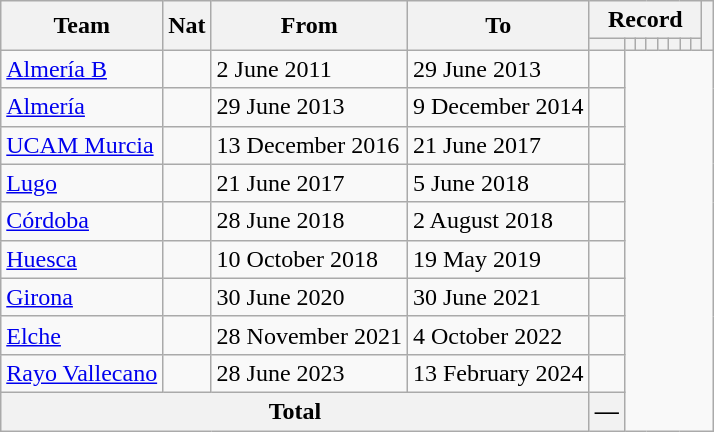<table class="wikitable" style="text-align: center">
<tr>
<th rowspan="2">Team</th>
<th rowspan="2">Nat</th>
<th rowspan="2">From</th>
<th rowspan="2">To</th>
<th colspan="8">Record</th>
<th rowspan=2></th>
</tr>
<tr>
<th></th>
<th></th>
<th></th>
<th></th>
<th></th>
<th></th>
<th></th>
<th></th>
</tr>
<tr>
<td align="left"><a href='#'>Almería B</a></td>
<td></td>
<td align=left>2 June 2011</td>
<td align=left>29 June 2013<br></td>
<td></td>
</tr>
<tr>
<td align="left"><a href='#'>Almería</a></td>
<td></td>
<td align=left>29 June 2013</td>
<td align=left>9 December 2014<br></td>
<td></td>
</tr>
<tr>
<td align="left"><a href='#'>UCAM Murcia</a></td>
<td></td>
<td align=left>13 December 2016</td>
<td align=left>21 June 2017<br></td>
<td></td>
</tr>
<tr>
<td align="left"><a href='#'>Lugo</a></td>
<td></td>
<td align=left>21 June 2017</td>
<td align=left>5 June 2018<br></td>
<td></td>
</tr>
<tr>
<td align="left"><a href='#'>Córdoba</a></td>
<td></td>
<td align=left>28 June 2018</td>
<td align=left>2 August 2018<br></td>
<td></td>
</tr>
<tr>
<td align="left"><a href='#'>Huesca</a></td>
<td></td>
<td align=left>10 October 2018</td>
<td align=left>19 May 2019<br></td>
<td></td>
</tr>
<tr>
<td align="left"><a href='#'>Girona</a></td>
<td></td>
<td align=left>30 June 2020</td>
<td align=left>30 June 2021<br></td>
<td></td>
</tr>
<tr>
<td align="left"><a href='#'>Elche</a></td>
<td></td>
<td align=left>28 November 2021</td>
<td align=left>4 October 2022<br></td>
<td></td>
</tr>
<tr>
<td align="left"><a href='#'>Rayo Vallecano</a></td>
<td></td>
<td align=left>28 June 2023</td>
<td align=left>13 February 2024<br></td>
<td></td>
</tr>
<tr>
<th colspan="4">Total<br></th>
<th>—</th>
</tr>
</table>
